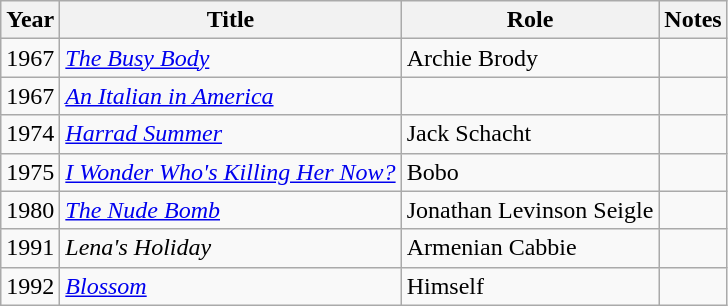<table class="wikitable">
<tr>
<th>Year</th>
<th>Title</th>
<th>Role</th>
<th>Notes</th>
</tr>
<tr>
<td>1967</td>
<td><em><a href='#'>The Busy Body</a></em></td>
<td>Archie Brody</td>
<td></td>
</tr>
<tr>
<td>1967</td>
<td><em><a href='#'>An Italian in America</a></em></td>
<td></td>
<td></td>
</tr>
<tr>
<td>1974</td>
<td><em><a href='#'>Harrad Summer</a></em></td>
<td>Jack Schacht</td>
<td></td>
</tr>
<tr>
<td>1975</td>
<td><em><a href='#'>I Wonder Who's Killing Her Now?</a></em></td>
<td>Bobo</td>
<td></td>
</tr>
<tr>
<td>1980</td>
<td><em><a href='#'>The Nude Bomb</a></em></td>
<td>Jonathan Levinson Seigle</td>
<td></td>
</tr>
<tr>
<td>1991</td>
<td><em>Lena's Holiday</em></td>
<td>Armenian Cabbie</td>
<td></td>
</tr>
<tr>
<td>1992</td>
<td><em><a href='#'>Blossom</a></em></td>
<td>Himself</td>
<td></td>
</tr>
</table>
